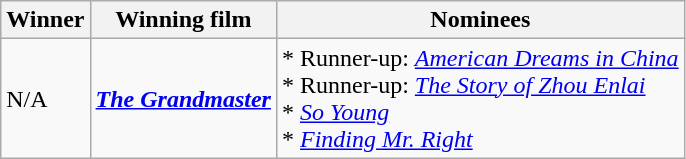<table class="wikitable">
<tr>
<th>Winner</th>
<th>Winning film</th>
<th>Nominees</th>
</tr>
<tr>
<td>N/A</td>
<td><strong><em><a href='#'>The Grandmaster</a></em></strong></td>
<td>* Runner-up: <em><a href='#'>American Dreams in China</a></em><br> * Runner-up: <em><a href='#'>The Story of Zhou Enlai</a></em><br> * <em><a href='#'>So Young</a></em><br> * <em><a href='#'>Finding Mr. Right</a></em></td>
</tr>
</table>
